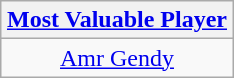<table class=wikitable style="text-align:center; margin:auto">
<tr>
<th><a href='#'>Most Valuable Player</a></th>
</tr>
<tr>
<td> <a href='#'>Amr Gendy</a></td>
</tr>
</table>
